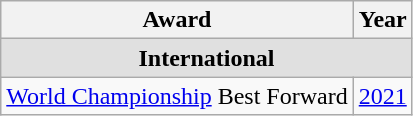<table class="wikitable">
<tr>
<th>Award</th>
<th>Year</th>
</tr>
<tr ALIGN="center" bgcolor="#e0e0e0">
<td colspan="3"><strong>International</strong></td>
</tr>
<tr>
<td><a href='#'>World Championship</a> Best Forward</td>
<td><a href='#'>2021</a></td>
</tr>
</table>
